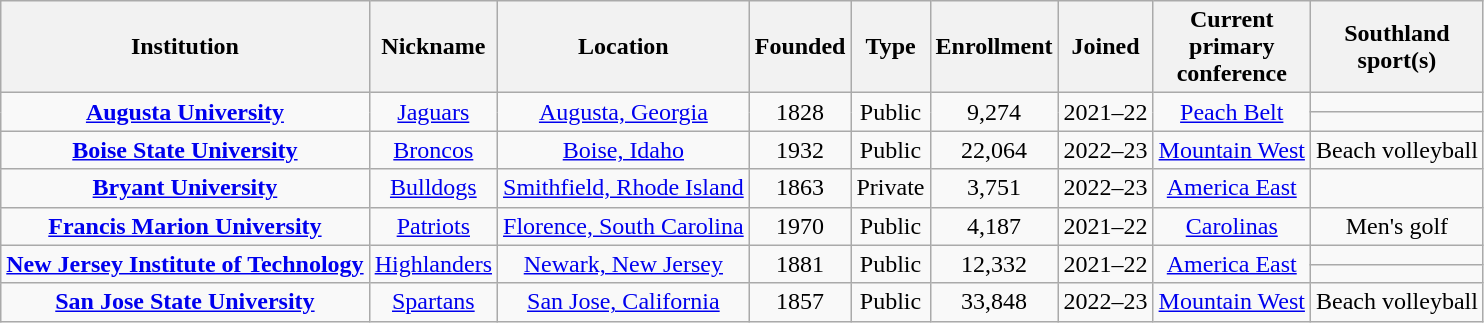<table class="wikitable sortable" style="text-align: center">
<tr>
<th>Institution</th>
<th>Nickname</th>
<th>Location</th>
<th>Founded</th>
<th>Type</th>
<th>Enrollment</th>
<th>Joined</th>
<th>Current<br>primary<br>conference</th>
<th>Southland<br>sport(s)</th>
</tr>
<tr>
<td rowspan=2><strong><a href='#'>Augusta University</a></strong></td>
<td rowspan=2><a href='#'>Jaguars</a></td>
<td rowspan=2><a href='#'>Augusta, Georgia</a></td>
<td rowspan=2>1828</td>
<td rowspan=2>Public</td>
<td rowspan=2>9,274</td>
<td rowspan=2>2021–22</td>
<td rowspan=2><a href='#'>Peach Belt</a></td>
<td></td>
</tr>
<tr>
<td></td>
</tr>
<tr>
<td><strong><a href='#'>Boise State University</a></strong></td>
<td><a href='#'>Broncos</a></td>
<td><a href='#'>Boise, Idaho</a></td>
<td>1932</td>
<td>Public</td>
<td>22,064</td>
<td>2022–23</td>
<td><a href='#'>Mountain West</a><br></td>
<td>Beach volleyball</td>
</tr>
<tr>
<td><strong><a href='#'>Bryant University</a></strong></td>
<td><a href='#'>Bulldogs</a></td>
<td><a href='#'>Smithfield, Rhode Island</a></td>
<td>1863</td>
<td>Private</td>
<td>3,751</td>
<td>2022–23</td>
<td><a href='#'>America East</a></td>
<td></td>
</tr>
<tr>
<td><strong><a href='#'>Francis Marion University</a></strong></td>
<td><a href='#'>Patriots</a></td>
<td><a href='#'>Florence, South Carolina</a></td>
<td>1970</td>
<td>Public</td>
<td>4,187</td>
<td>2021–22</td>
<td><a href='#'>Carolinas</a></td>
<td>Men's golf</td>
</tr>
<tr>
<td rowspan=2><strong><a href='#'>New Jersey Institute of Technology</a></strong></td>
<td rowspan=2><a href='#'>Highlanders</a></td>
<td rowspan=2><a href='#'>Newark, New Jersey</a></td>
<td rowspan=2>1881</td>
<td rowspan=2>Public</td>
<td rowspan=2>12,332</td>
<td rowspan=2>2021–22</td>
<td rowspan=2><a href='#'>America East</a></td>
<td></td>
</tr>
<tr>
<td></td>
</tr>
<tr>
<td><strong><a href='#'>San Jose State University</a></strong></td>
<td><a href='#'>Spartans</a></td>
<td><a href='#'>San Jose, California</a></td>
<td>1857</td>
<td>Public</td>
<td>33,848</td>
<td>2022–23</td>
<td><a href='#'>Mountain West</a></td>
<td>Beach volleyball</td>
</tr>
</table>
